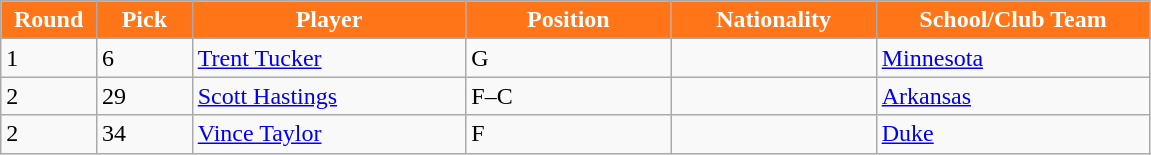<table class="wikitable sortable sortable">
<tr>
<th style="background:#FF7518;color:#FFFFFF;" width="7%">Round</th>
<th style="background:#FF7518;color:#FFFFFF;" width="7%">Pick</th>
<th style="background:#FF7518;color:#FFFFFF;" width="20%">Player</th>
<th style="background:#FF7518;color:#FFFFFF;" width="15%">Position</th>
<th style="background:#FF7518;color:#FFFFFF;" width="15%">Nationality</th>
<th style="background:#FF7518;color:#FFFFFF;" width="20%">School/Club Team</th>
</tr>
<tr>
<td>1</td>
<td>6</td>
<td><a href='#'>Trent Tucker</a></td>
<td>G</td>
<td></td>
<td><a href='#'>Minnesota</a></td>
</tr>
<tr>
<td>2</td>
<td>29</td>
<td><a href='#'>Scott Hastings</a></td>
<td>F–C</td>
<td></td>
<td><a href='#'>Arkansas</a></td>
</tr>
<tr>
<td>2</td>
<td>34</td>
<td><a href='#'>Vince Taylor</a></td>
<td>F</td>
<td></td>
<td><a href='#'>Duke</a></td>
</tr>
</table>
